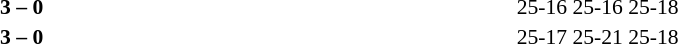<table width=100% cellspacing=1>
<tr>
<th width=20%></th>
<th width=12%></th>
<th width=20%></th>
<th width=33%></th>
<td></td>
</tr>
<tr style=font-size:90%>
<td align=right><strong></strong></td>
<td align=center><strong>3 – 0</strong></td>
<td></td>
<td>25-16 25-16 25-18</td>
<td></td>
</tr>
<tr style=font-size:90%>
<td align=right><strong></strong></td>
<td align=center><strong>3 – 0</strong></td>
<td></td>
<td>25-17 25-21 25-18</td>
</tr>
</table>
